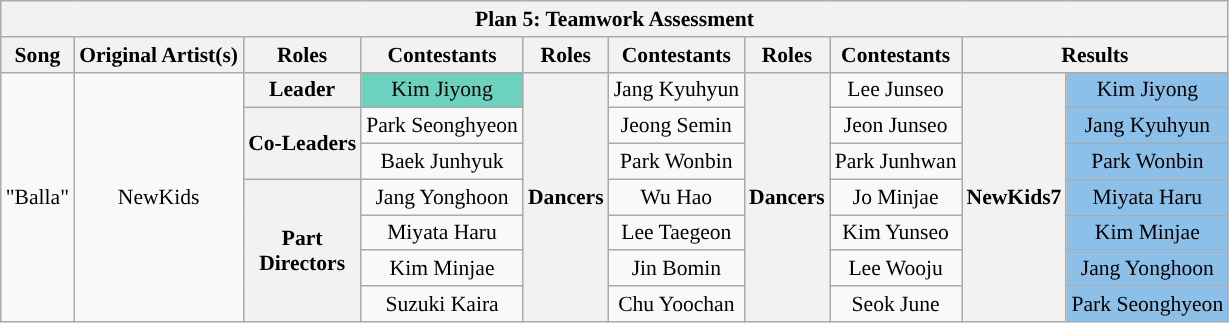<table class="wikitable sortable mw-collapsible mw-collapsed" style="font-size:90%; text-align:center; ">
<tr>
<th colspan="10">Plan 5: Teamwork Assessment</th>
</tr>
<tr>
<th>Song</th>
<th>Original Artist(s)</th>
<th>Roles</th>
<th>Contestants</th>
<th>Roles</th>
<th>Contestants</th>
<th>Roles</th>
<th>Contestants</th>
<th colspan="2">Results</th>
</tr>
<tr>
<td rowspan="7">"Balla"</td>
<td rowspan="7">NewKids</td>
<th>Leader</th>
<td style="background:#6CD1BF">Kim Jiyong</td>
<th rowspan="7">Dancers</th>
<td>Jang Kyuhyun</td>
<th rowspan="7">Dancers</th>
<td>Lee Junseo</td>
<th rowspan="7">NewKids7</th>
<td style="background:#8cc0e9">Kim Jiyong</td>
</tr>
<tr>
<th rowspan="2">Co-Leaders</th>
<td>Park Seonghyeon</td>
<td>Jeong Semin</td>
<td>Jeon Junseo</td>
<td style="background:#8cc0e9">Jang Kyuhyun</td>
</tr>
<tr>
<td>Baek Junhyuk</td>
<td>Park Wonbin</td>
<td>Park Junhwan</td>
<td style="background:#8cc0e9">Park Wonbin</td>
</tr>
<tr>
<th rowspan="4">Part<br>Directors</th>
<td>Jang Yonghoon</td>
<td>Wu Hao</td>
<td>Jo Minjae</td>
<td style="background:#8cc0e9">Miyata Haru</td>
</tr>
<tr>
<td>Miyata Haru</td>
<td>Lee Taegeon</td>
<td>Kim Yunseo</td>
<td style="background:#8cc0e9">Kim Minjae</td>
</tr>
<tr>
<td>Kim Minjae</td>
<td>Jin Bomin</td>
<td>Lee Wooju</td>
<td style="background:#8cc0e9">Jang Yonghoon</td>
</tr>
<tr>
<td>Suzuki Kaira</td>
<td>Chu Yoochan</td>
<td>Seok June</td>
<td style="background:#8cc0e9">Park Seonghyeon</td>
</tr>
</table>
